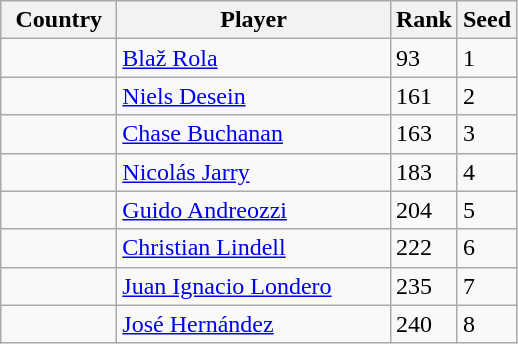<table class="sortable wikitable">
<tr>
<th width="70">Country</th>
<th width="175">Player</th>
<th>Rank</th>
<th>Seed</th>
</tr>
<tr>
<td></td>
<td><a href='#'>Blaž Rola</a></td>
<td>93</td>
<td>1</td>
</tr>
<tr>
<td></td>
<td><a href='#'>Niels Desein</a></td>
<td>161</td>
<td>2</td>
</tr>
<tr>
<td></td>
<td><a href='#'>Chase Buchanan</a></td>
<td>163</td>
<td>3</td>
</tr>
<tr>
<td></td>
<td><a href='#'>Nicolás Jarry</a></td>
<td>183</td>
<td>4</td>
</tr>
<tr>
<td></td>
<td><a href='#'>Guido Andreozzi</a></td>
<td>204</td>
<td>5</td>
</tr>
<tr>
<td></td>
<td><a href='#'>Christian Lindell</a></td>
<td>222</td>
<td>6</td>
</tr>
<tr>
<td></td>
<td><a href='#'>Juan Ignacio Londero</a></td>
<td>235</td>
<td>7</td>
</tr>
<tr>
<td></td>
<td><a href='#'>José Hernández</a></td>
<td>240</td>
<td>8</td>
</tr>
</table>
